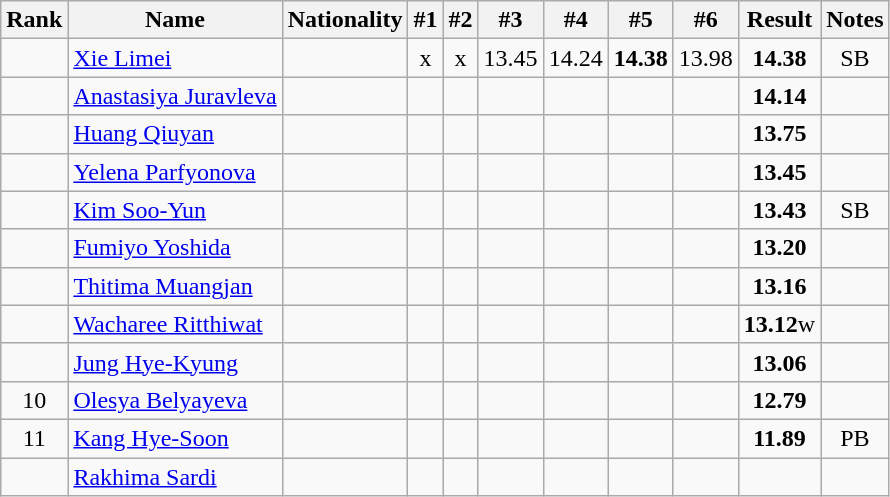<table class="wikitable sortable" style="text-align:center">
<tr>
<th>Rank</th>
<th>Name</th>
<th>Nationality</th>
<th>#1</th>
<th>#2</th>
<th>#3</th>
<th>#4</th>
<th>#5</th>
<th>#6</th>
<th>Result</th>
<th>Notes</th>
</tr>
<tr>
<td></td>
<td align=left><a href='#'>Xie Limei</a></td>
<td align=left></td>
<td>x</td>
<td>x</td>
<td>13.45</td>
<td>14.24</td>
<td><strong>14.38</strong></td>
<td>13.98</td>
<td><strong>14.38</strong></td>
<td>SB</td>
</tr>
<tr>
<td></td>
<td align=left><a href='#'>Anastasiya Juravleva</a></td>
<td align=left></td>
<td></td>
<td></td>
<td></td>
<td></td>
<td></td>
<td></td>
<td><strong>14.14</strong></td>
<td></td>
</tr>
<tr>
<td></td>
<td align=left><a href='#'>Huang Qiuyan</a></td>
<td align=left></td>
<td></td>
<td></td>
<td></td>
<td></td>
<td></td>
<td></td>
<td><strong>13.75</strong></td>
<td></td>
</tr>
<tr>
<td></td>
<td align=left><a href='#'>Yelena Parfyonova</a></td>
<td align=left></td>
<td></td>
<td></td>
<td></td>
<td></td>
<td></td>
<td></td>
<td><strong>13.45</strong></td>
<td></td>
</tr>
<tr>
<td></td>
<td align=left><a href='#'>Kim Soo-Yun</a></td>
<td align=left></td>
<td></td>
<td></td>
<td></td>
<td></td>
<td></td>
<td></td>
<td><strong>13.43</strong></td>
<td>SB</td>
</tr>
<tr>
<td></td>
<td align=left><a href='#'>Fumiyo Yoshida</a></td>
<td align=left></td>
<td></td>
<td></td>
<td></td>
<td></td>
<td></td>
<td></td>
<td><strong>13.20</strong></td>
<td></td>
</tr>
<tr>
<td></td>
<td align=left><a href='#'>Thitima Muangjan</a></td>
<td align=left></td>
<td></td>
<td></td>
<td></td>
<td></td>
<td></td>
<td></td>
<td><strong>13.16</strong></td>
<td></td>
</tr>
<tr>
<td></td>
<td align=left><a href='#'>Wacharee Ritthiwat</a></td>
<td align=left></td>
<td></td>
<td></td>
<td></td>
<td></td>
<td></td>
<td></td>
<td><strong>13.12</strong>w</td>
<td></td>
</tr>
<tr>
<td></td>
<td align=left><a href='#'>Jung Hye-Kyung</a></td>
<td align=left></td>
<td></td>
<td></td>
<td></td>
<td></td>
<td></td>
<td></td>
<td><strong>13.06</strong></td>
<td></td>
</tr>
<tr>
<td>10</td>
<td align=left><a href='#'>Olesya Belyayeva</a></td>
<td align=left></td>
<td></td>
<td></td>
<td></td>
<td></td>
<td></td>
<td></td>
<td><strong>12.79</strong></td>
<td></td>
</tr>
<tr>
<td>11</td>
<td align=left><a href='#'>Kang Hye-Soon</a></td>
<td align=left></td>
<td></td>
<td></td>
<td></td>
<td></td>
<td></td>
<td></td>
<td><strong>11.89</strong></td>
<td>PB</td>
</tr>
<tr>
<td></td>
<td align=left><a href='#'>Rakhima Sardi</a></td>
<td align=left></td>
<td></td>
<td></td>
<td></td>
<td></td>
<td></td>
<td></td>
<td><strong></strong></td>
<td></td>
</tr>
</table>
